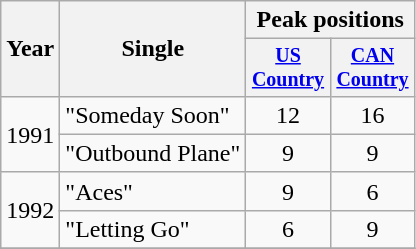<table class="wikitable" style="text-align:center;">
<tr>
<th rowspan="2">Year</th>
<th rowspan="2">Single</th>
<th colspan="2">Peak positions</th>
</tr>
<tr style="font-size:smaller;">
<th width="50"><a href='#'>US Country</a></th>
<th width="50"><a href='#'>CAN Country</a></th>
</tr>
<tr>
<td rowspan="2">1991</td>
<td align="left">"Someday Soon"</td>
<td>12</td>
<td>16</td>
</tr>
<tr>
<td align="left">"Outbound Plane"</td>
<td>9</td>
<td>9</td>
</tr>
<tr>
<td rowspan="2">1992</td>
<td align="left">"Aces"</td>
<td>9</td>
<td>6</td>
</tr>
<tr>
<td align="left">"Letting Go"</td>
<td>6</td>
<td>9</td>
</tr>
<tr>
</tr>
</table>
